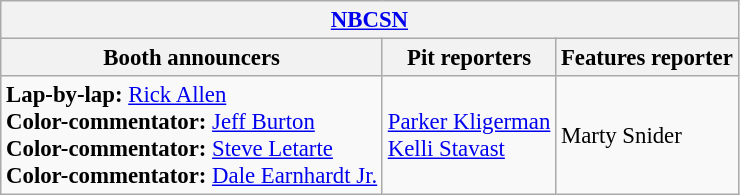<table class="wikitable" style="font-size: 95%">
<tr>
<th colspan="3"><a href='#'>NBCSN</a></th>
</tr>
<tr>
<th>Booth announcers</th>
<th>Pit reporters</th>
<th>Features reporter</th>
</tr>
<tr>
<td><strong>Lap-by-lap:</strong> <a href='#'>Rick Allen</a><br><strong>Color-commentator:</strong> <a href='#'>Jeff Burton</a><br><strong>Color-commentator:</strong> <a href='#'>Steve Letarte</a><br><strong>Color-commentator:</strong> <a href='#'>Dale Earnhardt Jr.</a></td>
<td><a href='#'>Parker Kligerman</a><br><a href='#'>Kelli Stavast</a></td>
<td>Marty Snider</td>
</tr>
</table>
